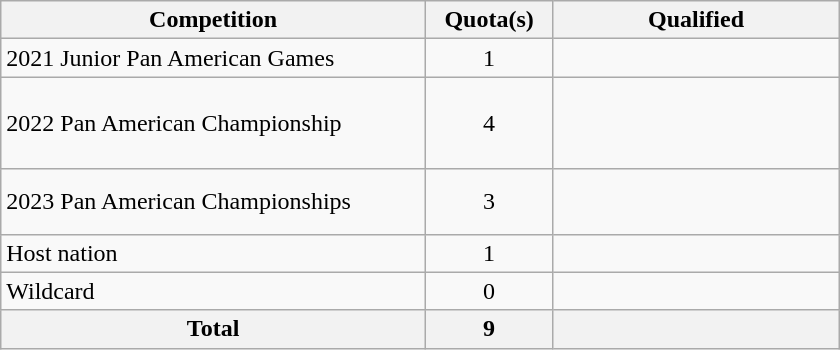<table class = "wikitable" width=560>
<tr>
<th width=300>Competition</th>
<th width=80>Quota(s)</th>
<th width=200>Qualified</th>
</tr>
<tr>
<td>2021 Junior Pan American Games</td>
<td align="center">1</td>
<td></td>
</tr>
<tr>
<td>2022 Pan American Championship</td>
<td align="center">4</td>
<td><br><br><br></td>
</tr>
<tr>
<td>2023 Pan American Championships</td>
<td align="center">3</td>
<td><br><br></td>
</tr>
<tr>
<td>Host nation</td>
<td align="center">1</td>
<td></td>
</tr>
<tr>
<td>Wildcard</td>
<td align="center">0</td>
<td></td>
</tr>
<tr>
<th>Total</th>
<th>9</th>
<th></th>
</tr>
</table>
